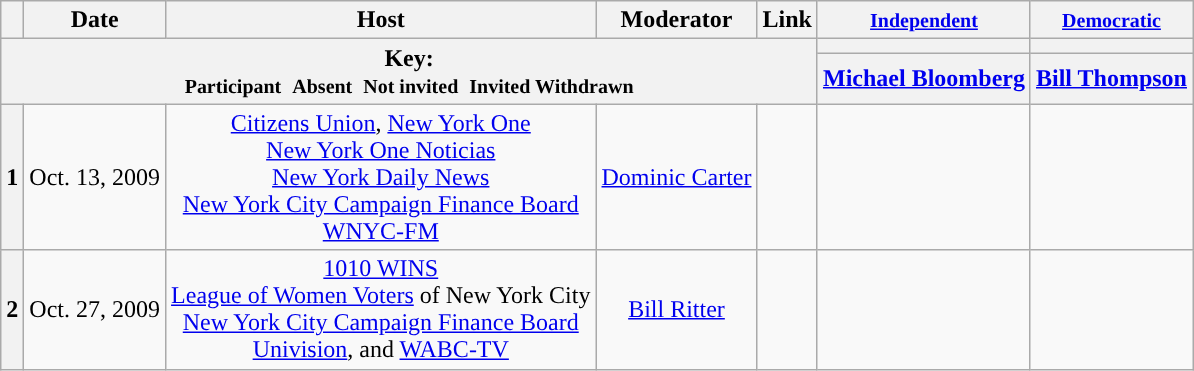<table class="wikitable" style="text-align:center;">
<tr>
<th scope="col"></th>
<th scope="col">Date</th>
<th scope="col">Host</th>
<th scope="col">Moderator</th>
<th scope="col">Link</th>
<th scope="col"><small><a href='#'>Independent</a></small></th>
<th scope="col"><small><a href='#'>Democratic</a></small></th>
</tr>
<tr>
<th colspan="5" rowspan="2">Key:<br> <small>Participant </small>  <small>Absent </small>  <small>Not invited </small>  <small>Invited  Withdrawn</small></th>
<th scope="col" style="background:"></th>
<th scope="col" style="background:"></th>
</tr>
<tr>
<th scope="col"><a href='#'>Michael Bloomberg</a></th>
<th scope="col"><a href='#'>Bill Thompson</a></th>
</tr>
<tr>
<th>1</th>
<td style="white-space:nowrap;">Oct. 13, 2009</td>
<td style="white-space:nowrap;"><a href='#'>Citizens Union</a>, <a href='#'>New York One</a><br><a href='#'>New York One Noticias</a><br><a href='#'>New York Daily News</a><br><a href='#'>New York City Campaign Finance Board</a><br><a href='#'>WNYC-FM</a></td>
<td style="white-space:nowrap;"><a href='#'>Dominic Carter</a></td>
<td style="white-space:nowrap;"></td>
<td></td>
<td></td>
</tr>
<tr>
<th>2</th>
<td style="white-space:nowrap;">Oct. 27, 2009</td>
<td style="white-space:nowrap;"><a href='#'>1010 WINS</a><br><a href='#'>League of Women Voters</a> of New York City<br><a href='#'>New York City Campaign Finance Board</a><br><a href='#'>Univision</a>, and <a href='#'>WABC-TV</a></td>
<td style="white-space:nowrap;"><a href='#'>Bill Ritter</a></td>
<td style="white-space:nowrap;"></td>
<td></td>
<td></td>
</tr>
</table>
